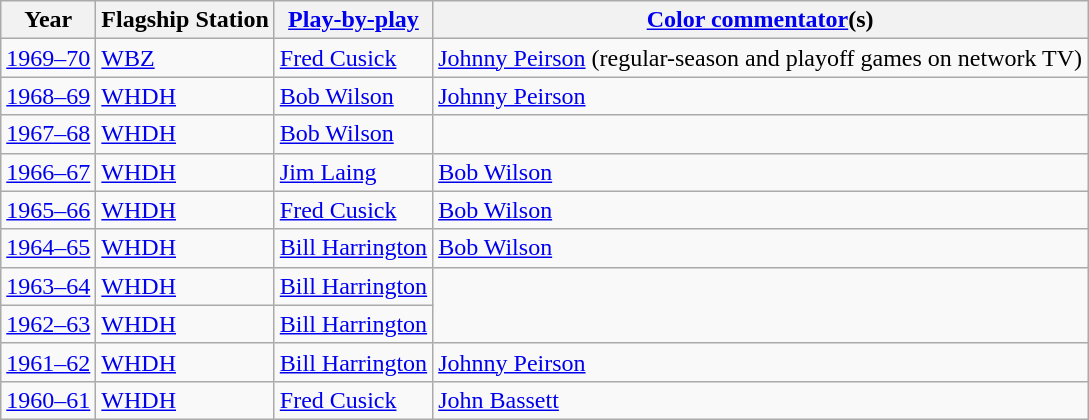<table class="wikitable">
<tr>
<th>Year</th>
<th>Flagship Station</th>
<th><a href='#'>Play-by-play</a></th>
<th><a href='#'>Color commentator</a>(s)</th>
</tr>
<tr>
<td><a href='#'>1969–70</a></td>
<td><a href='#'>WBZ</a></td>
<td><a href='#'>Fred Cusick</a></td>
<td><a href='#'>Johnny Peirson</a> (regular-season and playoff games on network TV)</td>
</tr>
<tr>
<td><a href='#'>1968–69</a></td>
<td><a href='#'>WHDH</a></td>
<td><a href='#'>Bob Wilson</a></td>
<td><a href='#'>Johnny Peirson</a></td>
</tr>
<tr>
<td><a href='#'>1967–68</a></td>
<td><a href='#'>WHDH</a></td>
<td><a href='#'>Bob Wilson</a></td>
</tr>
<tr>
<td><a href='#'>1966–67</a></td>
<td><a href='#'>WHDH</a></td>
<td><a href='#'>Jim Laing</a></td>
<td><a href='#'>Bob Wilson</a></td>
</tr>
<tr>
<td><a href='#'>1965–66</a></td>
<td><a href='#'>WHDH</a></td>
<td><a href='#'>Fred Cusick</a></td>
<td><a href='#'>Bob Wilson</a></td>
</tr>
<tr>
<td><a href='#'>1964–65</a></td>
<td><a href='#'>WHDH</a></td>
<td><a href='#'>Bill Harrington</a></td>
<td><a href='#'>Bob Wilson</a></td>
</tr>
<tr>
<td><a href='#'>1963–64</a></td>
<td><a href='#'>WHDH</a></td>
<td><a href='#'>Bill Harrington</a></td>
</tr>
<tr>
<td><a href='#'>1962–63</a></td>
<td><a href='#'>WHDH</a></td>
<td><a href='#'>Bill Harrington</a></td>
</tr>
<tr>
<td><a href='#'>1961–62</a></td>
<td><a href='#'>WHDH</a></td>
<td><a href='#'>Bill Harrington</a></td>
<td><a href='#'>Johnny Peirson</a></td>
</tr>
<tr>
<td><a href='#'>1960–61</a></td>
<td><a href='#'>WHDH</a></td>
<td><a href='#'>Fred Cusick</a></td>
<td><a href='#'>John Bassett</a></td>
</tr>
</table>
